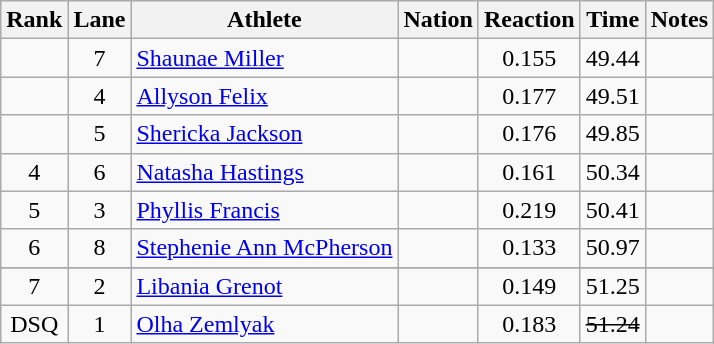<table class="wikitable sortable" style="text-align:center">
<tr>
<th>Rank</th>
<th>Lane</th>
<th>Athlete</th>
<th>Nation</th>
<th>Reaction</th>
<th>Time</th>
<th>Notes</th>
</tr>
<tr>
<td></td>
<td>7</td>
<td align=left><a href='#'>Shaunae Miller</a></td>
<td align=left></td>
<td>0.155</td>
<td>49.44</td>
<td></td>
</tr>
<tr>
<td></td>
<td>4</td>
<td align=left><a href='#'>Allyson Felix</a></td>
<td align=left></td>
<td>0.177</td>
<td>49.51</td>
<td></td>
</tr>
<tr>
<td></td>
<td>5</td>
<td align=left><a href='#'>Shericka Jackson</a></td>
<td align=left></td>
<td>0.176</td>
<td>49.85</td>
<td></td>
</tr>
<tr>
<td>4</td>
<td>6</td>
<td align=left><a href='#'>Natasha Hastings</a></td>
<td align=left></td>
<td>0.161</td>
<td>50.34</td>
<td></td>
</tr>
<tr>
<td>5</td>
<td>3</td>
<td align=left><a href='#'>Phyllis Francis</a></td>
<td align=left></td>
<td>0.219</td>
<td>50.41</td>
<td></td>
</tr>
<tr>
<td>6</td>
<td>8</td>
<td align=left><a href='#'>Stephenie Ann McPherson</a></td>
<td align=left></td>
<td>0.133</td>
<td>50.97</td>
<td></td>
</tr>
<tr bgcolor=pink>
</tr>
<tr>
<td>7</td>
<td>2</td>
<td align=left><a href='#'>Libania Grenot</a></td>
<td align=left></td>
<td>0.149</td>
<td>51.25</td>
<td></td>
</tr>
<tr>
<td>DSQ</td>
<td>1</td>
<td align=left><a href='#'>Olha Zemlyak</a></td>
<td align=left></td>
<td>0.183</td>
<td><s>51.24</s></td>
<td></td>
</tr>
</table>
